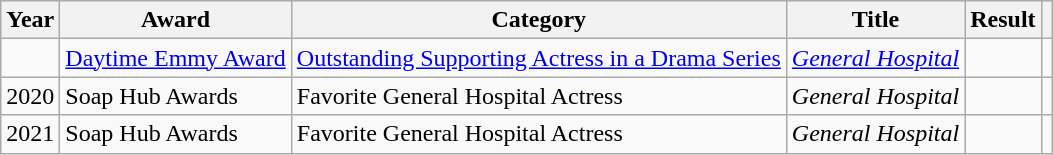<table class="wikitable sortable plainrowheaders">
<tr>
<th scope="col">Year</th>
<th scope="col">Award</th>
<th scope="col">Category</th>
<th scope="col">Title</th>
<th scope="col">Result</th>
<th scope="col" class="unsortable"></th>
</tr>
<tr>
<td></td>
<td><a href='#'>Daytime Emmy Award</a></td>
<td><a href='#'>Outstanding Supporting Actress in a Drama Series</a></td>
<td><em><a href='#'>General Hospital</a></em></td>
<td></td>
<td></td>
</tr>
<tr>
<td>2020</td>
<td>Soap Hub Awards</td>
<td>Favorite General Hospital Actress</td>
<td><em>General Hospital</em></td>
<td></td>
<td></td>
</tr>
<tr>
<td>2021</td>
<td>Soap Hub Awards</td>
<td>Favorite General Hospital Actress</td>
<td><em>General Hospital</em></td>
<td></td>
<td></td>
</tr>
</table>
